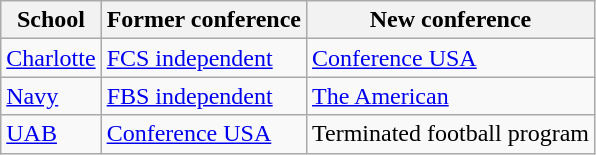<table class="wikitable sortable">
<tr>
<th>School</th>
<th>Former conference</th>
<th>New conference</th>
</tr>
<tr>
<td><a href='#'>Charlotte</a></td>
<td><a href='#'>FCS independent</a></td>
<td><a href='#'>Conference USA</a></td>
</tr>
<tr>
<td><a href='#'>Navy</a></td>
<td><a href='#'>FBS independent</a></td>
<td><a href='#'>The American</a></td>
</tr>
<tr>
<td><a href='#'>UAB</a></td>
<td><a href='#'>Conference USA</a></td>
<td>Terminated football program</td>
</tr>
</table>
